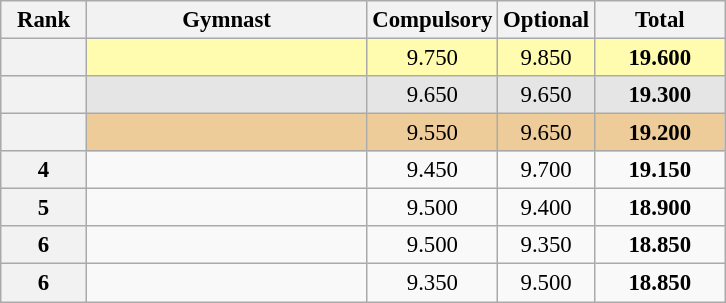<table class="wikitable sortable" style="text-align:center; font-size:95%">
<tr>
<th scope="col" style="width:50px;">Rank</th>
<th scope="col" style="width:180px;">Gymnast</th>
<th scope="col" style="width:50px;">Compulsory</th>
<th scope="col" style="width:50px;">Optional</th>
<th scope="col" style="width:80px;">Total</th>
</tr>
<tr style="background:#fffcaf;">
<th scope=row style="text-align:center"></th>
<td style="text-align:left;"></td>
<td>9.750</td>
<td>9.850</td>
<td><strong>19.600</strong></td>
</tr>
<tr style="background:#e5e5e5;">
<th scope=row style="text-align:center"></th>
<td style="text-align:left;"></td>
<td>9.650</td>
<td>9.650</td>
<td><strong>19.300</strong></td>
</tr>
<tr style="background:#ec9;">
<th scope=row style="text-align:center"></th>
<td style="text-align:left;"></td>
<td>9.550</td>
<td>9.650</td>
<td><strong>19.200</strong></td>
</tr>
<tr>
<th scope=row style="text-align:center">4</th>
<td style="text-align:left;"></td>
<td>9.450</td>
<td>9.700</td>
<td><strong>19.150</strong></td>
</tr>
<tr>
<th scope=row style="text-align:center">5</th>
<td style="text-align:left;"></td>
<td>9.500</td>
<td>9.400</td>
<td><strong>18.900</strong></td>
</tr>
<tr>
<th scope=row style="text-align:center">6</th>
<td style="text-align:left;"></td>
<td>9.500</td>
<td>9.350</td>
<td><strong>18.850</strong></td>
</tr>
<tr>
<th scope=row style="text-align:center">6</th>
<td style="text-align:left;"></td>
<td>9.350</td>
<td>9.500</td>
<td><strong>18.850</strong></td>
</tr>
</table>
